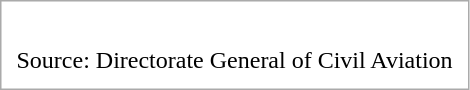<table style="border:solid 1px #aaa;" cellpadding="10" cellspacing="0">
<tr>
<td></td>
</tr>
<tr>
<td>Source: Directorate General of Civil Aviation</td>
</tr>
</table>
